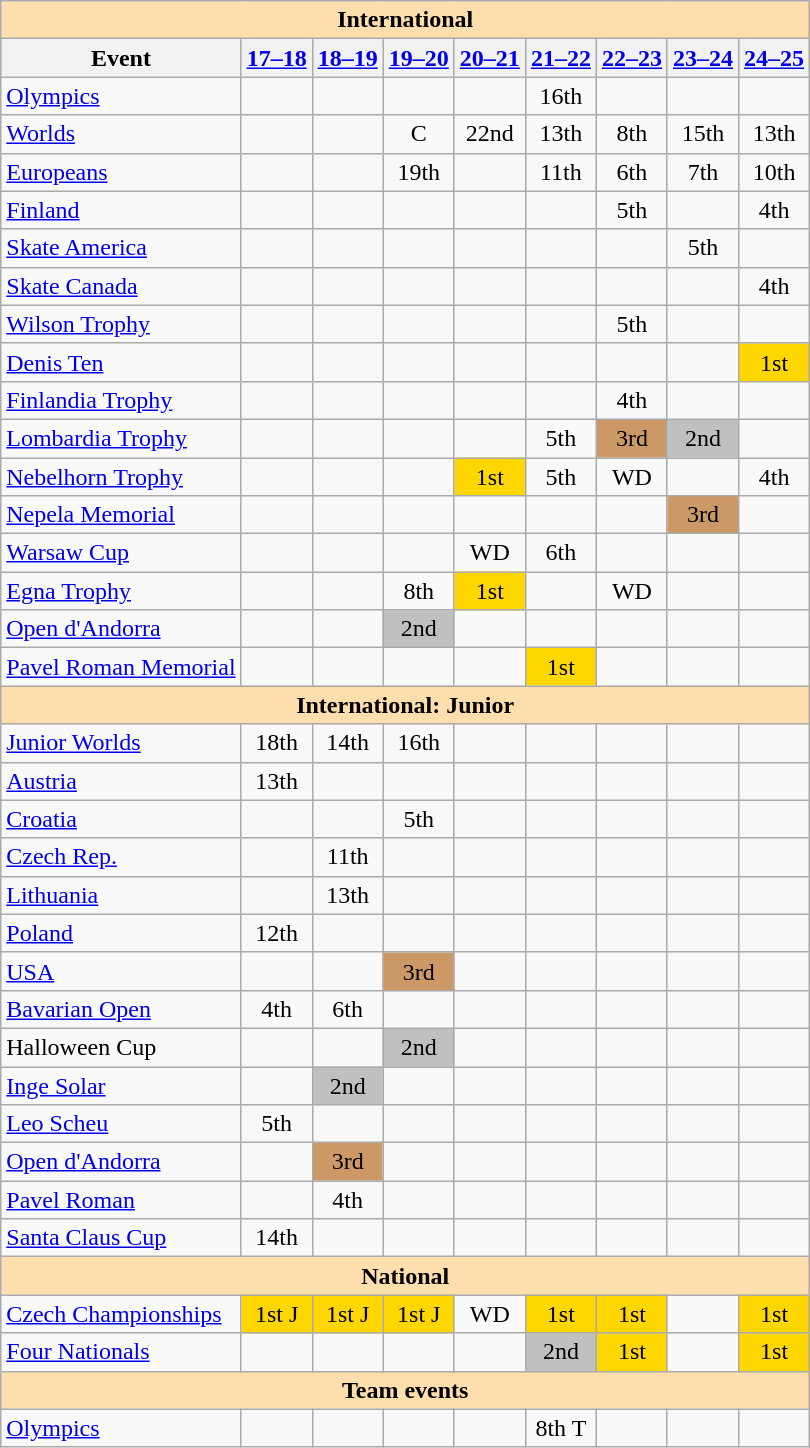<table class="wikitable" style="text-align:center">
<tr>
<th colspan="9" style="background-color: #ffdead; " align="center">International</th>
</tr>
<tr>
<th>Event</th>
<th><a href='#'>17–18</a></th>
<th><a href='#'>18–19</a></th>
<th><a href='#'>19–20</a></th>
<th><a href='#'>20–21</a></th>
<th><a href='#'>21–22</a></th>
<th><a href='#'>22–23</a></th>
<th><a href='#'>23–24</a></th>
<th><a href='#'>24–25</a></th>
</tr>
<tr>
<td align="left"><a href='#'>Olympics</a></td>
<td></td>
<td></td>
<td></td>
<td></td>
<td>16th</td>
<td></td>
<td></td>
<td></td>
</tr>
<tr>
<td align=left><a href='#'>Worlds</a></td>
<td></td>
<td></td>
<td>C</td>
<td>22nd</td>
<td>13th</td>
<td>8th</td>
<td>15th</td>
<td>13th</td>
</tr>
<tr>
<td align=left><a href='#'>Europeans</a></td>
<td></td>
<td></td>
<td>19th</td>
<td></td>
<td>11th</td>
<td>6th</td>
<td>7th</td>
<td>10th</td>
</tr>
<tr>
<td align="left"> <a href='#'>Finland</a></td>
<td></td>
<td></td>
<td></td>
<td></td>
<td></td>
<td>5th</td>
<td></td>
<td>4th</td>
</tr>
<tr>
<td align="left"> <a href='#'>Skate America</a></td>
<td></td>
<td></td>
<td></td>
<td></td>
<td></td>
<td></td>
<td>5th</td>
<td></td>
</tr>
<tr>
<td align=left> <a href='#'>Skate Canada</a></td>
<td></td>
<td></td>
<td></td>
<td></td>
<td></td>
<td></td>
<td></td>
<td>4th</td>
</tr>
<tr>
<td align="left"> <a href='#'>Wilson Trophy</a></td>
<td></td>
<td></td>
<td></td>
<td></td>
<td></td>
<td>5th</td>
<td></td>
</tr>
<tr>
<td align="left"> <a href='#'>Denis Ten</a></td>
<td></td>
<td></td>
<td></td>
<td></td>
<td></td>
<td></td>
<td></td>
<td bgcolor=gold>1st</td>
</tr>
<tr>
<td align="left"> <a href='#'>Finlandia Trophy</a></td>
<td></td>
<td></td>
<td></td>
<td></td>
<td></td>
<td>4th</td>
<td></td>
<td></td>
</tr>
<tr>
<td align="left"> <a href='#'>Lombardia Trophy</a></td>
<td></td>
<td></td>
<td></td>
<td></td>
<td>5th</td>
<td bgcolor="cc9966">3rd</td>
<td bgcolor="silver">2nd</td>
<td></td>
</tr>
<tr>
<td align="left"> <a href='#'>Nebelhorn Trophy</a></td>
<td></td>
<td></td>
<td></td>
<td bgcolor="gold">1st</td>
<td>5th</td>
<td>WD</td>
<td></td>
<td>4th</td>
</tr>
<tr>
<td align="left"> <a href='#'>Nepela Memorial</a></td>
<td></td>
<td></td>
<td></td>
<td></td>
<td></td>
<td></td>
<td bgcolor="cc9966">3rd</td>
<td></td>
</tr>
<tr>
<td align="left"> <a href='#'>Warsaw Cup</a></td>
<td></td>
<td></td>
<td></td>
<td>WD</td>
<td>6th</td>
<td></td>
<td></td>
<td></td>
</tr>
<tr>
<td align="left"><a href='#'>Egna Trophy</a></td>
<td></td>
<td></td>
<td>8th</td>
<td bgcolor="gold">1st</td>
<td></td>
<td>WD</td>
<td></td>
<td></td>
</tr>
<tr>
<td align="left"><a href='#'>Open d'Andorra</a></td>
<td></td>
<td></td>
<td bgcolor="silver">2nd</td>
<td></td>
<td></td>
<td></td>
<td></td>
<td></td>
</tr>
<tr>
<td align="left"><a href='#'>Pavel Roman Memorial</a></td>
<td></td>
<td></td>
<td></td>
<td></td>
<td bgcolor="gold">1st</td>
<td></td>
<td></td>
<td></td>
</tr>
<tr>
<th colspan="9" style="background-color: #ffdead; " align="center">International: Junior</th>
</tr>
<tr>
<td align="left"><a href='#'>Junior Worlds</a></td>
<td>18th</td>
<td>14th</td>
<td>16th</td>
<td></td>
<td></td>
<td></td>
<td></td>
<td></td>
</tr>
<tr>
<td align="left"> <a href='#'>Austria</a></td>
<td>13th</td>
<td></td>
<td></td>
<td></td>
<td></td>
<td></td>
<td></td>
<td></td>
</tr>
<tr>
<td align="left"> <a href='#'>Croatia</a></td>
<td></td>
<td></td>
<td>5th</td>
<td></td>
<td></td>
<td></td>
<td></td>
<td></td>
</tr>
<tr>
<td align="left"> <a href='#'>Czech Rep.</a></td>
<td></td>
<td>11th</td>
<td></td>
<td></td>
<td></td>
<td></td>
<td></td>
<td></td>
</tr>
<tr>
<td align="left"> <a href='#'>Lithuania</a></td>
<td></td>
<td>13th</td>
<td></td>
<td></td>
<td></td>
<td></td>
<td></td>
<td></td>
</tr>
<tr>
<td align="left"> <a href='#'>Poland</a></td>
<td>12th</td>
<td></td>
<td></td>
<td></td>
<td></td>
<td></td>
<td></td>
<td></td>
</tr>
<tr>
<td align="left"> <a href='#'>USA</a></td>
<td></td>
<td></td>
<td bgcolor="cc9966">3rd</td>
<td></td>
<td></td>
<td></td>
<td></td>
<td></td>
</tr>
<tr>
<td align="left"><a href='#'>Bavarian Open</a></td>
<td>4th</td>
<td>6th</td>
<td></td>
<td></td>
<td></td>
<td></td>
<td></td>
<td></td>
</tr>
<tr>
<td align="left">Halloween Cup</td>
<td></td>
<td></td>
<td bgcolor="silver">2nd</td>
<td></td>
<td></td>
<td></td>
<td></td>
<td></td>
</tr>
<tr>
<td align="left"><a href='#'>Inge Solar</a></td>
<td></td>
<td bgcolor="silver">2nd</td>
<td></td>
<td></td>
<td></td>
<td></td>
<td></td>
<td></td>
</tr>
<tr>
<td align="left"><a href='#'>Leo Scheu</a></td>
<td>5th</td>
<td></td>
<td></td>
<td></td>
<td></td>
<td></td>
<td></td>
<td></td>
</tr>
<tr>
<td align="left"><a href='#'>Open d'Andorra</a></td>
<td></td>
<td bgcolor="cc9966">3rd</td>
<td></td>
<td></td>
<td></td>
<td></td>
<td></td>
<td></td>
</tr>
<tr>
<td align="left"><a href='#'>Pavel Roman</a></td>
<td></td>
<td>4th</td>
<td></td>
<td></td>
<td></td>
<td></td>
<td></td>
<td></td>
</tr>
<tr>
<td align="left"><a href='#'>Santa Claus Cup</a></td>
<td>14th</td>
<td></td>
<td></td>
<td></td>
<td></td>
<td></td>
<td></td>
<td></td>
</tr>
<tr>
<th colspan="9" style="background-color: #ffdead; " align="center">National</th>
</tr>
<tr>
<td align="left"><a href='#'>Czech Championships</a></td>
<td bgcolor="gold">1st J</td>
<td bgcolor="gold">1st J</td>
<td bgcolor="gold">1st J</td>
<td>WD</td>
<td bgcolor="gold">1st</td>
<td bgcolor="gold">1st</td>
<td></td>
<td bgcolor="gold">1st</td>
</tr>
<tr>
<td align="left"><a href='#'>Four Nationals</a></td>
<td></td>
<td></td>
<td></td>
<td></td>
<td bgcolor="silver">2nd</td>
<td bgcolor="gold">1st</td>
<td></td>
<td bgcolor="gold">1st</td>
</tr>
<tr>
<th colspan="9" style="background-color: #ffdead; " align="center">Team events</th>
</tr>
<tr>
<td align="left"><a href='#'>Olympics</a></td>
<td></td>
<td></td>
<td></td>
<td></td>
<td>8th T</td>
<td></td>
<td></td>
<td></td>
</tr>
</table>
